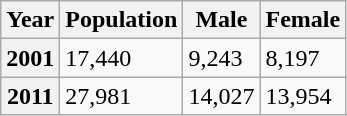<table class="wikitable">
<tr>
<th scope="col">Year</th>
<th scope="col">Population</th>
<th scope="col">Male</th>
<th scope="col">Female</th>
</tr>
<tr>
<th scope ="row">2001</th>
<td>17,440</td>
<td>9,243</td>
<td>8,197</td>
</tr>
<tr>
<th scope="row">2011</th>
<td>27,981</td>
<td>14,027</td>
<td>13,954</td>
</tr>
</table>
